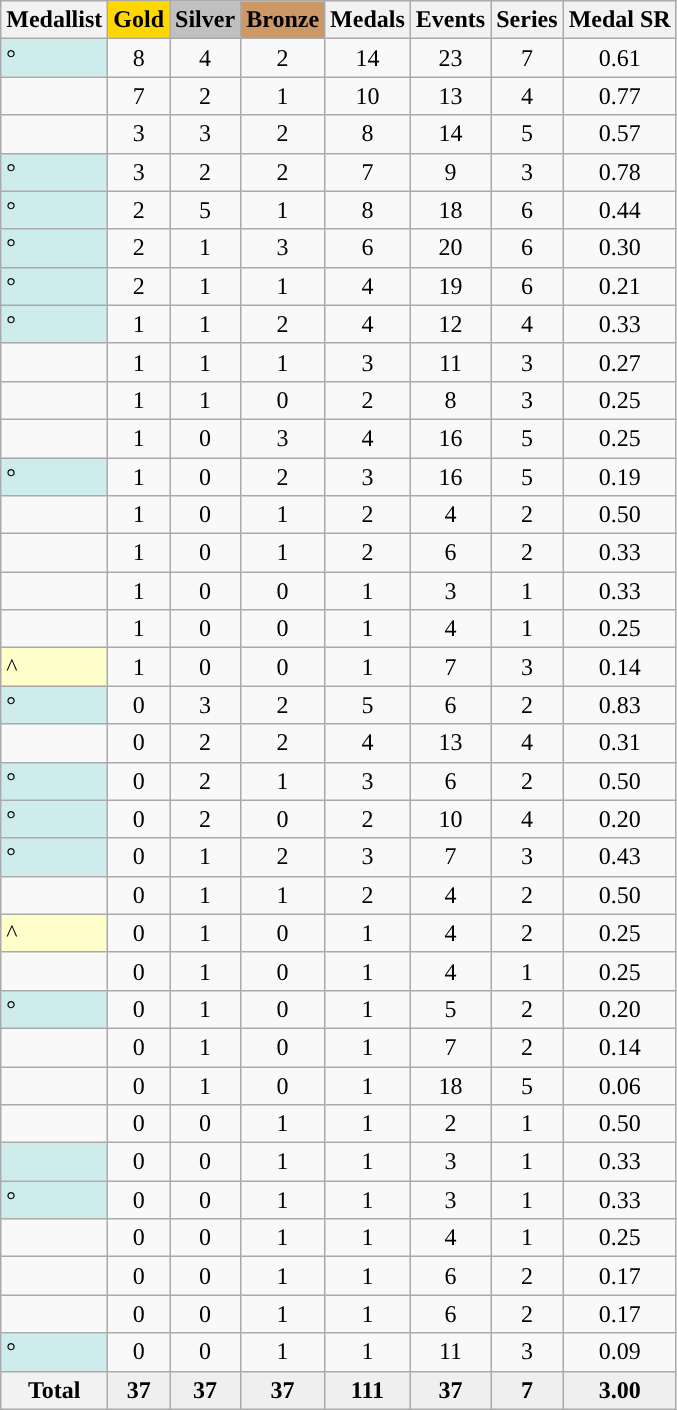<table class="wikitable sortable static-row-numbers" style="text-align:center;">
<tr>
<th>Medallist</th>
<th style="background-color:#ffd700; text-align:center">Gold</th>
<th style="background-color:#c0c0c0; text-align:center">Silver</th>
<th style="background-color:#cc9966; text-align:center">Bronze</th>
<th>Medals</th>
<th>Events</th>
<th>Series</th>
<th>Medal SR</th>
</tr>
<tr>
<td align=left style="background-color: #CFECEC;">°</td>
<td>8</td>
<td>4</td>
<td>2</td>
<td>14</td>
<td>23</td>
<td>7</td>
<td>0.61</td>
</tr>
<tr>
<td align=left></td>
<td>7</td>
<td>2</td>
<td>1</td>
<td>10</td>
<td>13</td>
<td>4</td>
<td>0.77</td>
</tr>
<tr>
<td align=left></td>
<td>3</td>
<td>3</td>
<td>2</td>
<td>8</td>
<td>14</td>
<td>5</td>
<td>0.57</td>
</tr>
<tr>
<td align=left style="background-color: #CFECEC;">°</td>
<td>3</td>
<td>2</td>
<td>2</td>
<td>7</td>
<td>9</td>
<td>3</td>
<td>0.78</td>
</tr>
<tr>
<td align=left style="background-color: #CFECEC;">°</td>
<td>2</td>
<td>5</td>
<td>1</td>
<td>8</td>
<td>18</td>
<td>6</td>
<td>0.44</td>
</tr>
<tr>
<td align=left style="background-color: #CFECEC;">°</td>
<td>2</td>
<td>1</td>
<td>3</td>
<td>6</td>
<td>20</td>
<td>6</td>
<td>0.30</td>
</tr>
<tr>
<td align=left style="background-color: #CFECEC;">°</td>
<td>2</td>
<td>1</td>
<td>1</td>
<td>4</td>
<td>19</td>
<td>6</td>
<td>0.21</td>
</tr>
<tr>
<td align=left style="background-color: #CFECEC;">°</td>
<td>1</td>
<td>1</td>
<td>2</td>
<td>4</td>
<td>12</td>
<td>4</td>
<td>0.33</td>
</tr>
<tr>
<td align=left></td>
<td>1</td>
<td>1</td>
<td>1</td>
<td>3</td>
<td>11</td>
<td>3</td>
<td>0.27</td>
</tr>
<tr>
<td align=left></td>
<td>1</td>
<td>1</td>
<td>0</td>
<td>2</td>
<td>8</td>
<td>3</td>
<td>0.25</td>
</tr>
<tr>
<td align=left></td>
<td>1</td>
<td>0</td>
<td>3</td>
<td>4</td>
<td>16</td>
<td>5</td>
<td>0.25</td>
</tr>
<tr>
<td align=left style="background-color: #CFECEC;">°</td>
<td>1</td>
<td>0</td>
<td>2</td>
<td>3</td>
<td>16</td>
<td>5</td>
<td>0.19</td>
</tr>
<tr>
<td align=left></td>
<td>1</td>
<td>0</td>
<td>1</td>
<td>2</td>
<td>4</td>
<td>2</td>
<td>0.50</td>
</tr>
<tr>
<td align=left></td>
<td>1</td>
<td>0</td>
<td>1</td>
<td>2</td>
<td>6</td>
<td>2</td>
<td>0.33</td>
</tr>
<tr>
<td align=left></td>
<td>1</td>
<td>0</td>
<td>0</td>
<td>1</td>
<td>3</td>
<td>1</td>
<td>0.33</td>
</tr>
<tr>
<td align=left></td>
<td>1</td>
<td>0</td>
<td>0</td>
<td>1</td>
<td>4</td>
<td>1</td>
<td>0.25</td>
</tr>
<tr>
<td align=left style="background-color: #ffc;">^</td>
<td>1</td>
<td>0</td>
<td>0</td>
<td>1</td>
<td>7</td>
<td>3</td>
<td>0.14</td>
</tr>
<tr>
<td align=left style="background-color: #CFECEC;">°</td>
<td>0</td>
<td>3</td>
<td>2</td>
<td>5</td>
<td>6</td>
<td>2</td>
<td>0.83</td>
</tr>
<tr>
<td align=left></td>
<td>0</td>
<td>2</td>
<td>2</td>
<td>4</td>
<td>13</td>
<td>4</td>
<td>0.31</td>
</tr>
<tr>
<td align=left style="background-color: #CFECEC;">°</td>
<td>0</td>
<td>2</td>
<td>1</td>
<td>3</td>
<td>6</td>
<td>2</td>
<td>0.50</td>
</tr>
<tr>
<td align=left style="background-color: #CFECEC;">°</td>
<td>0</td>
<td>2</td>
<td>0</td>
<td>2</td>
<td>10</td>
<td>4</td>
<td>0.20</td>
</tr>
<tr>
<td align=left style="background-color: #CFECEC;">°</td>
<td>0</td>
<td>1</td>
<td>2</td>
<td>3</td>
<td>7</td>
<td>3</td>
<td>0.43</td>
</tr>
<tr>
<td align=left></td>
<td>0</td>
<td>1</td>
<td>1</td>
<td>2</td>
<td>4</td>
<td>2</td>
<td>0.50</td>
</tr>
<tr>
<td align=left style="background-color: #ffc;">^</td>
<td>0</td>
<td>1</td>
<td>0</td>
<td>1</td>
<td>4</td>
<td>2</td>
<td>0.25</td>
</tr>
<tr>
<td align=left></td>
<td>0</td>
<td>1</td>
<td>0</td>
<td>1</td>
<td>4</td>
<td>1</td>
<td>0.25</td>
</tr>
<tr>
<td align=left style="background-color: #CFECEC;">°</td>
<td>0</td>
<td>1</td>
<td>0</td>
<td>1</td>
<td>5</td>
<td>2</td>
<td>0.20</td>
</tr>
<tr>
<td align=left></td>
<td>0</td>
<td>1</td>
<td>0</td>
<td>1</td>
<td>7</td>
<td>2</td>
<td>0.14</td>
</tr>
<tr>
<td align=left></td>
<td>0</td>
<td>1</td>
<td>0</td>
<td>1</td>
<td>18</td>
<td>5</td>
<td>0.06</td>
</tr>
<tr>
<td align=left></td>
<td>0</td>
<td>0</td>
<td>1</td>
<td>1</td>
<td>2</td>
<td>1</td>
<td>0.50</td>
</tr>
<tr>
<td align=left style="background-color: #CFECEC;"></td>
<td>0</td>
<td>0</td>
<td>1</td>
<td>1</td>
<td>3</td>
<td>1</td>
<td>0.33</td>
</tr>
<tr>
<td align=left style="background-color: #CFECEC;">°</td>
<td>0</td>
<td>0</td>
<td>1</td>
<td>1</td>
<td>3</td>
<td>1</td>
<td>0.33</td>
</tr>
<tr>
<td align=left></td>
<td>0</td>
<td>0</td>
<td>1</td>
<td>1</td>
<td>4</td>
<td>1</td>
<td>0.25</td>
</tr>
<tr>
<td align=left></td>
<td>0</td>
<td>0</td>
<td>1</td>
<td>1</td>
<td>6</td>
<td>2</td>
<td>0.17</td>
</tr>
<tr>
<td align=left></td>
<td>0</td>
<td>0</td>
<td>1</td>
<td>1</td>
<td>6</td>
<td>2</td>
<td>0.17</td>
</tr>
<tr>
<td align=left style="background-color: #CFECEC;">°</td>
<td>0</td>
<td>0</td>
<td>1</td>
<td>1</td>
<td>11</td>
<td>3</td>
<td>0.09</td>
</tr>
<tr style="background:#efefef;" class="static-row-header sortbottom">
<th scope="row" style="text-align:center"><strong>Total</strong></th>
<td align=center><strong>37</strong></td>
<td align=center><strong>37</strong></td>
<td align=center><strong>37</strong></td>
<td align=center><strong>111</strong></td>
<td align=center><strong>37</strong></td>
<td align=center><strong>7</strong></td>
<td align=center><strong>3.00</strong></td>
</tr>
</table>
